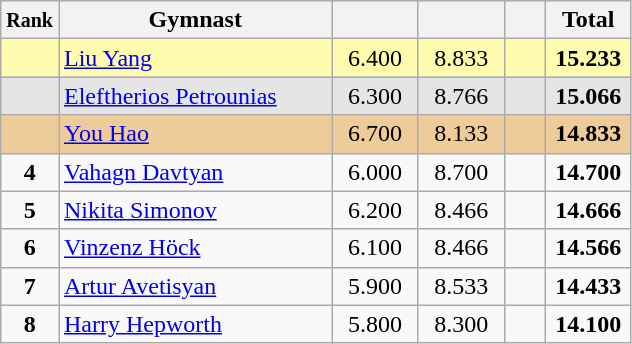<table style="text-align:center;" class="wikitable sortable">
<tr>
<th scope="col" style="width:15px;"><small>Rank</small></th>
<th scope="col" style="width:175px;">Gymnast</th>
<th scope="col" style="width:50px;"><small></small></th>
<th scope="col" style="width:50px;"><small></small></th>
<th scope="col" style="width:20px;"><small></small></th>
<th scope="col" style="width:50px;">Total</th>
</tr>
<tr style="background:#fffcaf;">
<td scope="row" style="text-align:center"><strong></strong></td>
<td style=text-align:left;"> <a href='#'>Liu Yang</a></td>
<td>6.400</td>
<td>8.833</td>
<td></td>
<td><strong>15.233</strong></td>
</tr>
<tr style="background:#e5e5e5;">
<td scope="row" style="text-align:center"><strong></strong></td>
<td style=text-align:left;"> <a href='#'>Eleftherios Petrounias</a></td>
<td>6.300</td>
<td>8.766</td>
<td></td>
<td><strong>15.066</strong></td>
</tr>
<tr style="background:#ec9;">
<td scope="row" style="text-align:center"><strong></strong></td>
<td style=text-align:left;"> <a href='#'>You Hao</a></td>
<td>6.700</td>
<td>8.133</td>
<td></td>
<td><strong>14.833</strong></td>
</tr>
<tr>
<td scope="row" style="text-align:center"><strong>4</strong></td>
<td style=text-align:left;"> <a href='#'>Vahagn Davtyan</a></td>
<td>6.000</td>
<td>8.700</td>
<td></td>
<td><strong>14.700</strong></td>
</tr>
<tr>
<td scope="row" style="text-align:center"><strong>5</strong></td>
<td style=text-align:left;"> <a href='#'>Nikita Simonov</a></td>
<td>6.200</td>
<td>8.466</td>
<td></td>
<td><strong>14.666</strong></td>
</tr>
<tr>
<td scope="row" style="text-align:center"><strong>6</strong></td>
<td style=text-align:left;"> <a href='#'>Vinzenz Höck</a></td>
<td>6.100</td>
<td>8.466</td>
<td></td>
<td><strong>14.566</strong></td>
</tr>
<tr>
<td scope="row" style="text-align:center"><strong>7</strong></td>
<td style=text-align:left;"> <a href='#'>Artur Avetisyan</a></td>
<td>5.900</td>
<td>8.533</td>
<td></td>
<td><strong>14.433</strong></td>
</tr>
<tr>
<td scope="row" style="text-align:center"><strong>8</strong></td>
<td style=text-align:left;"> <a href='#'>Harry Hepworth</a></td>
<td>5.800</td>
<td>8.300</td>
<td></td>
<td><strong>14.100</strong></td>
</tr>
</table>
